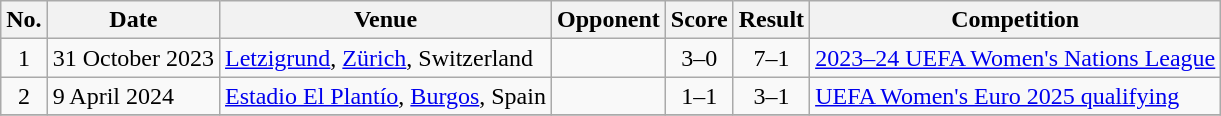<table class="wikitable sortable">
<tr>
<th scope="col">No.</th>
<th scope="col">Date</th>
<th scope="col">Venue</th>
<th scope="col">Opponent</th>
<th scope="col">Score</th>
<th scope="col">Result</th>
<th scope="col">Competition</th>
</tr>
<tr>
<td align="center">1</td>
<td>31 October 2023</td>
<td><a href='#'>Letzigrund</a>, <a href='#'>Zürich</a>, Switzerland</td>
<td></td>
<td align="center">3–0</td>
<td align="center">7–1</td>
<td><a href='#'>2023–24 UEFA Women's Nations League</a></td>
</tr>
<tr>
<td align="center">2</td>
<td>9 April 2024</td>
<td><a href='#'>Estadio El Plantío</a>, <a href='#'>Burgos</a>, Spain</td>
<td></td>
<td align="center">1–1</td>
<td align="center">3–1</td>
<td><a href='#'>UEFA Women's Euro 2025 qualifying</a></td>
</tr>
<tr>
</tr>
</table>
